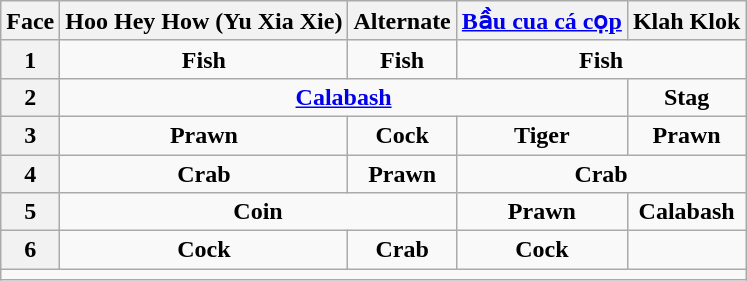<table class="wikitable" style="font-size:100%;text-align:center;">
<tr>
<th>Face</th>
<th>Hoo Hey How (Yu Xia Xie)</th>
<th>Alternate</th>
<th><a href='#'>Bầu cua cá cọp</a></th>
<th>Klah Klok</th>
</tr>
<tr>
<th>1</th>
<td><strong><span>Fish</span></strong></td>
<td><strong><span>Fish</span></strong></td>
<td colspan=2><strong><span>Fish</span></strong></td>
</tr>
<tr>
<th>2</th>
<td colspan=3><strong><span><a href='#'>Calabash</a></span></strong></td>
<td><strong><span>Stag</span></strong></td>
</tr>
<tr>
<th>3</th>
<td><strong><span>Prawn</span></strong></td>
<td><strong><span>Cock</span></strong></td>
<td><strong>Tiger</strong></td>
<td><strong>Prawn</strong></td>
</tr>
<tr>
<th>4</th>
<td><strong><span>Crab</span></strong></td>
<td><strong><span>Prawn</span></strong></td>
<td colspan=2><strong><span>Crab</span></strong></td>
</tr>
<tr>
<th>5</th>
<td colspan=2><strong><span>Coin</span></strong></td>
<td><strong><span>Prawn</span></strong></td>
<td><strong><span>Calabash</span></strong></td>
</tr>
<tr>
<th>6</th>
<td><strong><span>Cock</span></strong></td>
<td><strong><span>Crab</span></strong></td>
<td><strong><span>Cock</span></strong></td>
<td><strong><span></span></strong></td>
</tr>
<tr>
<td colspan=5></td>
</tr>
</table>
